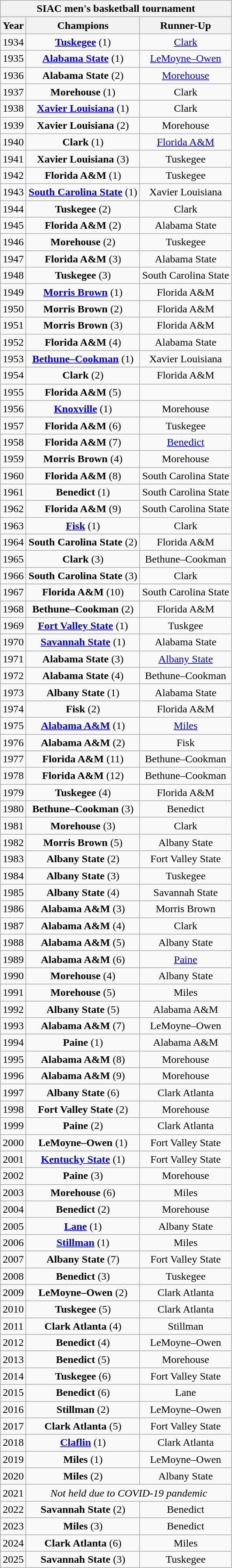<table class="wikitable sortable">
<tr>
<th colspan="5" style=>SIAC men's basketball tournament</th>
</tr>
<tr>
<th>Year</th>
<th>Champions</th>
<th>Runner-Up</th>
</tr>
<tr align=center>
<td>1934</td>
<td><strong><a href='#'>Tuskegee</a></strong> (1)</td>
<td><a href='#'>Clark</a></td>
</tr>
<tr align=center>
<td>1935</td>
<td><strong><a href='#'>Alabama State</a></strong> (1)</td>
<td><a href='#'>LeMoyne–Owen</a></td>
</tr>
<tr align=center>
<td>1936</td>
<td><strong>Alabama State</strong> (2)</td>
<td><a href='#'>Morehouse</a></td>
</tr>
<tr align=center>
<td>1937</td>
<td><strong>Morehouse</strong> (1)</td>
<td>Clark</td>
</tr>
<tr align=center>
<td>1938</td>
<td><strong><a href='#'>Xavier Louisiana</a></strong> (1)</td>
<td>Clark</td>
</tr>
<tr align=center>
<td>1939</td>
<td><strong>Xavier Louisiana</strong> (2)</td>
<td>Morehouse</td>
</tr>
<tr align=center>
<td>1940</td>
<td><strong>Clark</strong> (1)</td>
<td><a href='#'>Florida A&M</a></td>
</tr>
<tr align=center>
<td>1941</td>
<td><strong>Xavier Louisiana</strong> (3)</td>
<td>Tuskegee</td>
</tr>
<tr align=center>
<td>1942</td>
<td><strong>Florida A&M</strong> (1)</td>
<td>Tuskegee</td>
</tr>
<tr align=center>
<td>1943</td>
<td><strong><a href='#'>South Carolina State</a></strong> (1)</td>
<td>Xavier Louisiana</td>
</tr>
<tr align=center>
<td>1944</td>
<td><strong>Tuskegee</strong> (2)</td>
<td>Clark</td>
</tr>
<tr align=center>
<td>1945</td>
<td><strong>Florida A&M</strong> (2)</td>
<td>Alabama State</td>
</tr>
<tr align=center>
<td>1946</td>
<td><strong>Morehouse</strong> (2)</td>
<td>Tuskegee</td>
</tr>
<tr align=center>
<td>1947</td>
<td><strong>Florida A&M</strong> (3)</td>
<td>Alabama State</td>
</tr>
<tr align=center>
<td>1948</td>
<td><strong>Tuskegee</strong> (3)</td>
<td>South Carolina State</td>
</tr>
<tr align=center>
<td>1949</td>
<td><strong><a href='#'>Morris Brown</a></strong> (1)</td>
<td>Florida A&M</td>
</tr>
<tr align=center>
<td>1950</td>
<td><strong>Morris Brown</strong> (2)</td>
<td>Florida A&M</td>
</tr>
<tr align=center>
<td>1951</td>
<td><strong>Morris Brown</strong> (3)</td>
<td>Florida A&M</td>
</tr>
<tr align=center>
<td>1952</td>
<td><strong>Florida A&M</strong> (4)</td>
<td>Alabama State</td>
</tr>
<tr align=center>
<td>1953</td>
<td><strong><a href='#'>Bethune–Cookman</a></strong> (1)</td>
<td>Xavier Louisiana</td>
</tr>
<tr align=center>
<td>1954</td>
<td><strong>Clark</strong> (2)</td>
<td>Florida A&M</td>
</tr>
<tr align=center>
<td>1955</td>
<td><strong>Florida A&M</strong> (5)</td>
<td></td>
</tr>
<tr align=center>
<td>1956</td>
<td><strong><a href='#'>Knoxville</a></strong> (1)</td>
<td>Morehouse</td>
</tr>
<tr align=center>
<td>1957</td>
<td><strong>Florida A&M</strong> (6)</td>
<td>Tuskegee</td>
</tr>
<tr align=center>
<td>1958</td>
<td><strong>Florida A&M</strong> (7)</td>
<td><a href='#'>Benedict</a></td>
</tr>
<tr align=center>
<td>1959</td>
<td><strong>Morris Brown</strong> (4)</td>
<td>Morehouse</td>
</tr>
<tr align=center>
<td>1960</td>
<td><strong>Florida A&M</strong> (8)</td>
<td>South Carolina State</td>
</tr>
<tr align=center>
<td>1961</td>
<td><strong>Benedict</strong> (1)</td>
<td>South Carolina State</td>
</tr>
<tr align=center>
<td>1962</td>
<td><strong>Florida A&M</strong> (9)</td>
<td>South Carolina State</td>
</tr>
<tr align=center>
<td>1963</td>
<td><strong><a href='#'>Fisk</a></strong> (1)</td>
<td>Clark</td>
</tr>
<tr align=center>
<td>1964</td>
<td><strong>South Carolina State</strong> (2)</td>
<td>Florida A&M</td>
</tr>
<tr align=center>
<td>1965</td>
<td><strong>Clark</strong> (3)</td>
<td>Bethune–Cookman</td>
</tr>
<tr align=center>
<td>1966</td>
<td><strong>South Carolina State</strong> (3)</td>
<td>Clark</td>
</tr>
<tr align=center>
<td>1967</td>
<td><strong>Florida A&M</strong> (10)</td>
<td>South Carolina State</td>
</tr>
<tr align=center>
<td>1968</td>
<td><strong>Bethune–Cookman</strong> (2)</td>
<td>Florida A&M</td>
</tr>
<tr align=center>
<td>1969</td>
<td><strong><a href='#'>Fort Valley State</a></strong> (1)</td>
<td>Tuskgee</td>
</tr>
<tr align=center>
<td>1970</td>
<td><strong><a href='#'>Savannah State</a></strong> (1)</td>
<td>Alabama State</td>
</tr>
<tr align=center>
<td>1971</td>
<td><strong>Alabama State</strong> (3)</td>
<td><a href='#'>Albany State</a></td>
</tr>
<tr align=center>
<td>1972</td>
<td><strong>Alabama State</strong> (4)</td>
<td>Bethune–Cookman</td>
</tr>
<tr align=center>
<td>1973</td>
<td><strong>Albany State</strong> (1)</td>
<td>Alabama State</td>
</tr>
<tr align=center>
<td>1974</td>
<td><strong>Fisk</strong> (2)</td>
<td>Florida A&M</td>
</tr>
<tr align=center>
<td>1975</td>
<td><strong><a href='#'>Alabama A&M</a></strong> (1)</td>
<td><a href='#'>Miles</a></td>
</tr>
<tr align=center>
<td>1976</td>
<td><strong>Alabama A&M</strong> (2)</td>
<td>Fisk</td>
</tr>
<tr align=center>
<td>1977</td>
<td><strong>Florida A&M</strong> (11)</td>
<td>Bethune–Cookman</td>
</tr>
<tr align=center>
<td>1978</td>
<td><strong>Florida A&M</strong> (12)</td>
<td>Bethune–Cookman</td>
</tr>
<tr align=center>
<td>1979</td>
<td><strong>Tuskegee</strong> (4)</td>
<td>Florida A&M</td>
</tr>
<tr align=center>
<td>1980</td>
<td><strong>Bethune–Cookman</strong> (3)</td>
<td>Benedict</td>
</tr>
<tr align=center>
<td>1981</td>
<td><strong>Morehouse</strong> (3)</td>
<td>Clark</td>
</tr>
<tr align=center>
<td>1982</td>
<td><strong>Morris Brown</strong> (5)</td>
<td>Albany State</td>
</tr>
<tr align=center>
<td>1983</td>
<td><strong>Albany State</strong> (2)</td>
<td>Fort Valley State</td>
</tr>
<tr align=center>
<td>1984</td>
<td><strong>Albany State</strong> (3)</td>
<td>Tuskegee</td>
</tr>
<tr align=center>
<td>1985</td>
<td><strong>Albany State</strong> (4)</td>
<td>Savannah State</td>
</tr>
<tr align=center>
<td>1986</td>
<td><strong>Alabama A&M</strong> (3)</td>
<td>Morris Brown</td>
</tr>
<tr align=center>
<td>1987</td>
<td><strong>Alabama A&M</strong> (4)</td>
<td>Clark</td>
</tr>
<tr align=center>
<td>1988</td>
<td><strong>Alabama A&M</strong> (5)</td>
<td>Albany State</td>
</tr>
<tr align=center>
<td>1989</td>
<td><strong>Alabama A&M</strong> (6)</td>
<td><a href='#'>Paine</a></td>
</tr>
<tr align=center>
<td>1990</td>
<td><strong>Morehouse</strong> (4)</td>
<td>Albany State</td>
</tr>
<tr align=center>
<td>1991</td>
<td><strong>Morehouse</strong> (5)</td>
<td>Miles</td>
</tr>
<tr align=center>
<td>1992</td>
<td><strong>Albany State</strong> (5)</td>
<td>Alabama A&M</td>
</tr>
<tr align=center>
<td>1993</td>
<td><strong>Alabama A&M</strong> (7)</td>
<td>LeMoyne–Owen</td>
</tr>
<tr align=center>
<td>1994</td>
<td><strong>Paine</strong> (1)</td>
<td>Alabama A&M</td>
</tr>
<tr align=center>
<td>1995</td>
<td><strong>Alabama A&M</strong> (8)</td>
<td>Morehouse</td>
</tr>
<tr align=center>
<td>1996</td>
<td><strong>Alabama A&M</strong> (9)</td>
<td>Morehouse</td>
</tr>
<tr align=center>
<td>1997</td>
<td><strong>Albany State</strong> (6)</td>
<td>Clark Atlanta</td>
</tr>
<tr align=center>
<td>1998</td>
<td><strong>Fort Valley State</strong> (2)</td>
<td>Morehouse</td>
</tr>
<tr align=center>
<td>1999</td>
<td><strong>Paine</strong> (2)</td>
<td>Clark Atlanta</td>
</tr>
<tr align=center>
<td>2000</td>
<td><strong>LeMoyne–Owen</strong> (1)</td>
<td>Fort Valley State</td>
</tr>
<tr align=center>
<td>2001</td>
<td><strong><a href='#'>Kentucky State</a></strong> (1)</td>
<td>Fort Valley State</td>
</tr>
<tr align=center>
<td>2002</td>
<td><strong>Paine</strong> (3)</td>
<td>Morehouse</td>
</tr>
<tr align=center>
<td>2003</td>
<td><strong>Morehouse</strong> (6)</td>
<td>Miles</td>
</tr>
<tr align=center>
<td>2004</td>
<td><strong>Benedict</strong> (2)</td>
<td>Morehouse</td>
</tr>
<tr align=center>
<td>2005</td>
<td><strong><a href='#'>Lane</a></strong> (1)</td>
<td>Albany State</td>
</tr>
<tr align=center>
<td>2006</td>
<td><strong><a href='#'>Stillman</a></strong> (1)</td>
<td>Miles</td>
</tr>
<tr align=center>
<td>2007</td>
<td><strong>Albany State</strong> (7)</td>
<td>Fort Valley State</td>
</tr>
<tr align=center>
<td>2008</td>
<td><strong>Benedict</strong> (3)</td>
<td>Tuskegee</td>
</tr>
<tr align=center>
<td>2009</td>
<td><strong>LeMoyne–Owen</strong> (2)</td>
<td>Clark Atlanta</td>
</tr>
<tr align=center>
<td>2010</td>
<td><strong>Tuskegee</strong> (5)</td>
<td>Clark Atlanta</td>
</tr>
<tr align=center>
<td>2011</td>
<td><strong>Clark Atlanta</strong> (4)</td>
<td>Stillman</td>
</tr>
<tr align=center>
<td>2012</td>
<td><strong>Benedict</strong> (4)</td>
<td>LeMoyne–Owen</td>
</tr>
<tr align=center>
<td>2013</td>
<td><strong>Benedict</strong> (5)</td>
<td>Morehouse</td>
</tr>
<tr align=center>
<td>2014</td>
<td><strong>Tuskegee</strong> (6)</td>
<td>Fort Valley State</td>
</tr>
<tr align=center>
<td>2015</td>
<td><strong>Benedict</strong> (6)</td>
<td>Lane</td>
</tr>
<tr align=center>
<td>2016</td>
<td><strong>Stillman</strong> (2)</td>
<td>LeMoyne–Owen</td>
</tr>
<tr align=center>
<td>2017</td>
<td><strong>Clark Atlanta</strong> (5)</td>
<td>Fort Valley State</td>
</tr>
<tr align=center>
<td>2018</td>
<td><strong><a href='#'>Claflin</a></strong> (1)</td>
<td>Clark Atlanta</td>
</tr>
<tr align=center>
<td>2019</td>
<td><strong>Miles</strong> (1)</td>
<td>LeMoyne–Owen</td>
</tr>
<tr align=center>
<td>2020</td>
<td><strong>Miles</strong> (2)</td>
<td>Albany State</td>
</tr>
<tr align=center>
<td>2021</td>
<td colspan=2><em>Not held due to COVID-19 pandemic</em></td>
</tr>
<tr align=center>
<td>2022</td>
<td><strong>Savannah State</strong> (2)</td>
<td>Benedict</td>
</tr>
<tr align=center>
<td>2023</td>
<td><strong>Miles</strong> (3)</td>
<td>Benedict</td>
</tr>
<tr align=center>
<td>2024</td>
<td><strong>Clark Atlanta</strong> (6)</td>
<td>Miles</td>
</tr>
<tr align=center>
<td>2025</td>
<td><strong>Savannah State</strong> (3)</td>
<td>Tuskegee</td>
</tr>
</table>
